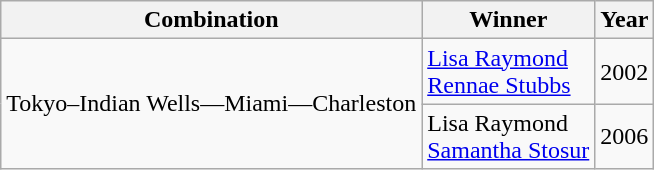<table class="wikitable nowrap">
<tr>
<th scope="col">Combination</th>
<th scope="col">Winner</th>
<th scope="col">Year</th>
</tr>
<tr>
<td rowspan="2" scope="row" style="text-align:left;">Tokyo–Indian Wells—Miami—Charleston<br></td>
<td> <a href='#'>Lisa Raymond</a><br> <a href='#'>Rennae Stubbs</a></td>
<td>2002</td>
</tr>
<tr>
<td> Lisa Raymond<br> <a href='#'>Samantha Stosur</a></td>
<td>2006</td>
</tr>
</table>
